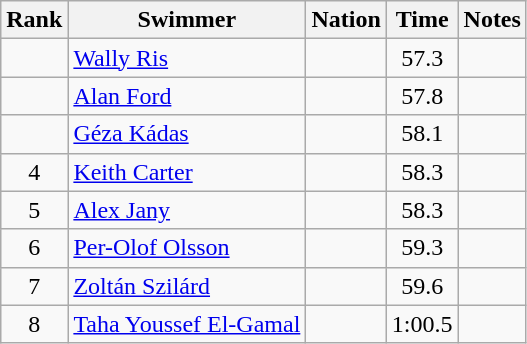<table class="wikitable sortable" style="text-align:center">
<tr>
<th>Rank</th>
<th>Swimmer</th>
<th>Nation</th>
<th>Time</th>
<th>Notes</th>
</tr>
<tr>
<td></td>
<td align=left><a href='#'>Wally Ris</a></td>
<td align=left></td>
<td>57.3</td>
<td></td>
</tr>
<tr>
<td></td>
<td align=left><a href='#'>Alan Ford</a></td>
<td align=left></td>
<td>57.8</td>
<td></td>
</tr>
<tr>
<td></td>
<td align=left><a href='#'>Géza Kádas</a></td>
<td align=left></td>
<td>58.1</td>
<td></td>
</tr>
<tr>
<td>4</td>
<td align=left><a href='#'>Keith Carter</a></td>
<td align=left></td>
<td>58.3</td>
<td></td>
</tr>
<tr>
<td>5</td>
<td align=left><a href='#'>Alex Jany</a></td>
<td align=left></td>
<td>58.3</td>
<td></td>
</tr>
<tr>
<td>6</td>
<td align=left><a href='#'>Per-Olof Olsson</a></td>
<td align=left></td>
<td>59.3</td>
<td></td>
</tr>
<tr>
<td>7</td>
<td align=left><a href='#'>Zoltán Szilárd</a></td>
<td align=left></td>
<td>59.6</td>
<td></td>
</tr>
<tr>
<td>8</td>
<td align=left><a href='#'>Taha Youssef El-Gamal</a></td>
<td align=left></td>
<td data-sort-value=60.5>1:00.5</td>
<td></td>
</tr>
</table>
